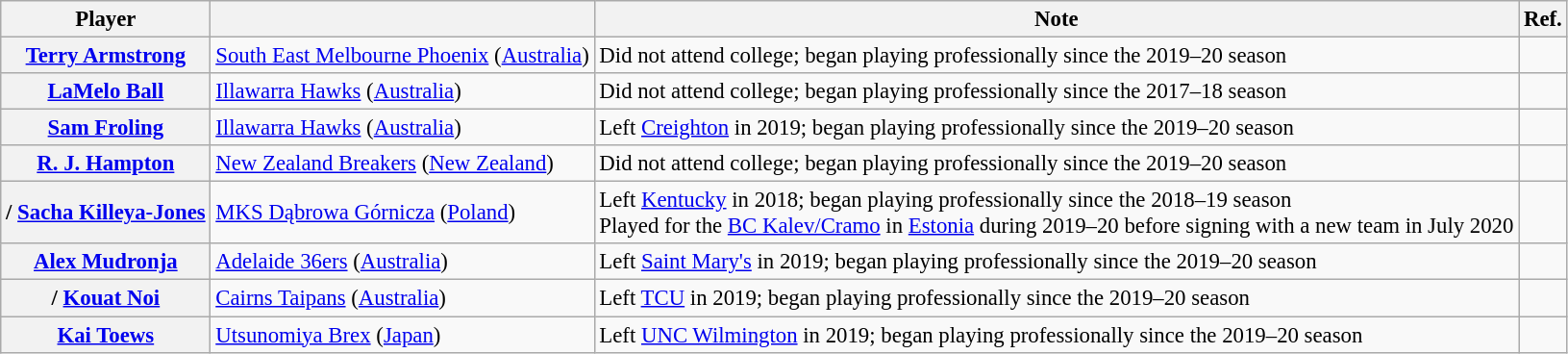<table class="wikitable sortable plainrowheaders" style="text-align:left; font-size:95%">
<tr>
<th>Player</th>
<th></th>
<th class=unsortable>Note</th>
<th class=unsortable>Ref.</th>
</tr>
<tr>
<th scope="row"> <a href='#'>Terry Armstrong</a></th>
<td><a href='#'>South East Melbourne Phoenix</a> (<a href='#'>Australia</a>)</td>
<td>Did not attend college; began playing professionally since the 2019–20 season</td>
<td align=center></td>
</tr>
<tr>
<th scope="row"> <a href='#'>LaMelo Ball</a></th>
<td><a href='#'>Illawarra Hawks</a> (<a href='#'>Australia</a>)</td>
<td>Did not attend college; began playing professionally since the 2017–18 season</td>
<td align=center></td>
</tr>
<tr>
<th scope="row"> <a href='#'>Sam Froling</a></th>
<td><a href='#'>Illawarra Hawks</a> (<a href='#'>Australia</a>)</td>
<td>Left <a href='#'>Creighton</a> in 2019; began playing professionally since the 2019–20 season</td>
<td align=center></td>
</tr>
<tr>
<th scope="row"> <a href='#'>R. J. Hampton</a></th>
<td><a href='#'>New Zealand Breakers</a> (<a href='#'>New Zealand</a>)</td>
<td>Did not attend college; began playing professionally since the 2019–20 season</td>
<td align=center></td>
</tr>
<tr>
<th scope="row">/ <a href='#'>Sacha Killeya-Jones</a></th>
<td><a href='#'>MKS Dąbrowa Górnicza</a> (<a href='#'>Poland</a>)</td>
<td>Left <a href='#'>Kentucky</a> in 2018; began playing professionally since the 2018–19 season<br>Played for the <a href='#'>BC Kalev/Cramo</a> in <a href='#'>Estonia</a> during 2019–20 before signing with a new team in July 2020</td>
<td align=center></td>
</tr>
<tr>
<th scope="row"> <a href='#'>Alex Mudronja</a></th>
<td><a href='#'>Adelaide 36ers</a> (<a href='#'>Australia</a>)</td>
<td>Left <a href='#'>Saint Mary's</a> in 2019; began playing professionally since the 2019–20 season</td>
<td align=center></td>
</tr>
<tr>
<th scope="row">/ <a href='#'>Kouat Noi</a></th>
<td><a href='#'>Cairns Taipans</a> (<a href='#'>Australia</a>)</td>
<td>Left <a href='#'>TCU</a> in 2019; began playing professionally since the 2019–20 season</td>
<td align=center></td>
</tr>
<tr>
<th scope="row"> <a href='#'>Kai Toews</a></th>
<td><a href='#'>Utsunomiya Brex</a> (<a href='#'>Japan</a>)</td>
<td>Left <a href='#'>UNC Wilmington</a> in 2019; began playing professionally since the 2019–20 season</td>
<td align=center></td>
</tr>
</table>
